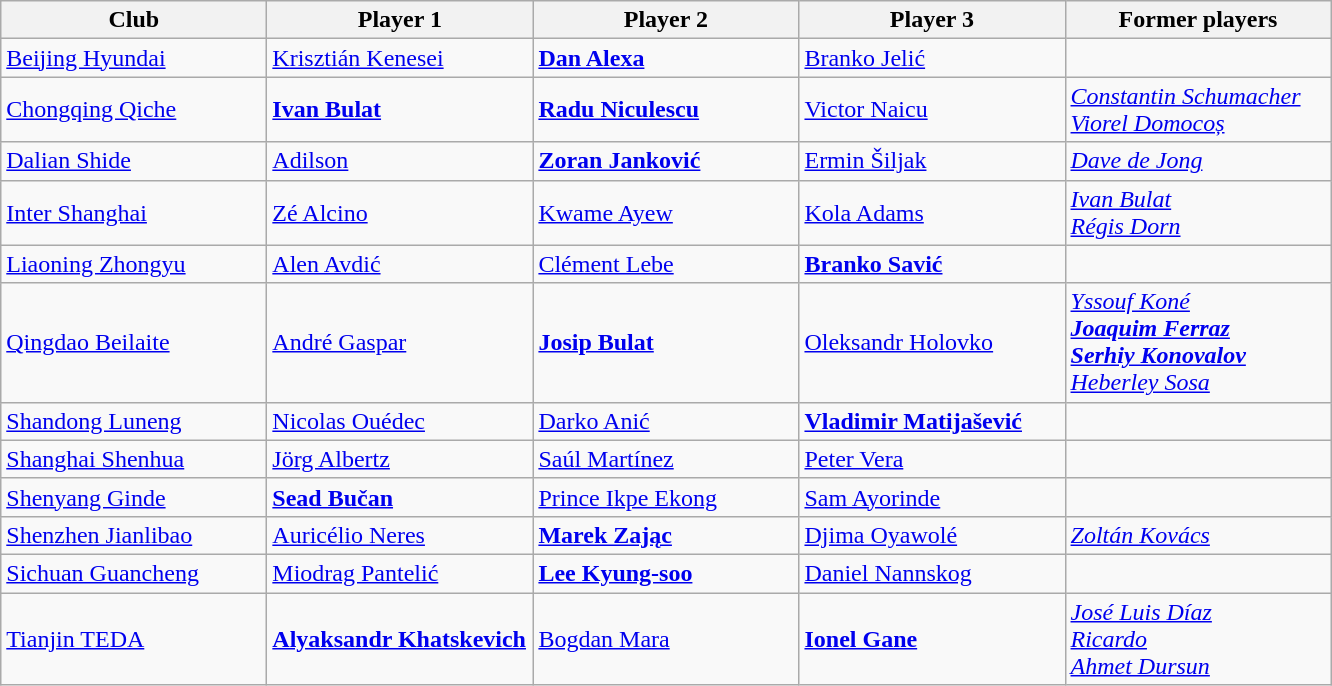<table class="wikitable">
<tr>
<th width="170">Club</th>
<th width="170">Player 1</th>
<th width="170">Player 2</th>
<th width="170">Player 3</th>
<th width="170">Former players</th>
</tr>
<tr>
<td><a href='#'>Beijing Hyundai</a></td>
<td> <a href='#'>Krisztián Kenesei</a></td>
<td> <strong><a href='#'>Dan Alexa</a></strong></td>
<td> <a href='#'>Branko Jelić</a></td>
<td></td>
</tr>
<tr>
<td><a href='#'>Chongqing Qiche</a></td>
<td> <strong><a href='#'>Ivan Bulat</a></strong></td>
<td> <strong><a href='#'>Radu Niculescu</a></strong></td>
<td> <a href='#'>Victor Naicu</a></td>
<td> <em><a href='#'>Constantin Schumacher</a></em><br> <em><a href='#'>Viorel Domocoș</a></em></td>
</tr>
<tr>
<td><a href='#'>Dalian Shide</a></td>
<td> <a href='#'>Adilson</a></td>
<td> <strong><a href='#'>Zoran Janković</a></strong></td>
<td> <a href='#'>Ermin Šiljak</a></td>
<td> <em><a href='#'>Dave de Jong</a></em></td>
</tr>
<tr>
<td><a href='#'>Inter Shanghai</a></td>
<td> <a href='#'>Zé Alcino</a></td>
<td> <a href='#'>Kwame Ayew</a></td>
<td> <a href='#'>Kola Adams</a></td>
<td> <em><a href='#'>Ivan Bulat</a></em><br> <em><a href='#'>Régis Dorn</a></em></td>
</tr>
<tr>
<td><a href='#'>Liaoning Zhongyu</a></td>
<td> <a href='#'>Alen Avdić</a></td>
<td> <a href='#'>Clément Lebe</a></td>
<td> <strong><a href='#'>Branko Savić</a></strong></td>
<td></td>
</tr>
<tr>
<td><a href='#'>Qingdao Beilaite</a></td>
<td> <a href='#'>André Gaspar</a></td>
<td> <strong><a href='#'>Josip Bulat</a></strong></td>
<td> <a href='#'>Oleksandr Holovko</a></td>
<td> <em><a href='#'>Yssouf Koné</a></em><br> <strong><em><a href='#'>Joaquim Ferraz</a></em></strong><br> <strong><em><a href='#'>Serhiy Konovalov</a></em></strong><br> <em><a href='#'>Heberley Sosa</a></em></td>
</tr>
<tr>
<td><a href='#'>Shandong Luneng</a></td>
<td> <a href='#'>Nicolas Ouédec</a></td>
<td> <a href='#'>Darko Anić</a></td>
<td> <strong><a href='#'>Vladimir Matijašević</a></strong></td>
<td></td>
</tr>
<tr>
<td><a href='#'>Shanghai Shenhua</a></td>
<td> <a href='#'>Jörg Albertz</a></td>
<td> <a href='#'>Saúl Martínez</a></td>
<td> <a href='#'>Peter Vera</a></td>
<td></td>
</tr>
<tr>
<td><a href='#'>Shenyang Ginde</a></td>
<td> <strong><a href='#'>Sead Bučan</a></strong></td>
<td> <a href='#'>Prince Ikpe Ekong</a></td>
<td> <a href='#'>Sam Ayorinde</a></td>
<td></td>
</tr>
<tr>
<td><a href='#'>Shenzhen Jianlibao</a></td>
<td> <a href='#'>Auricélio Neres</a></td>
<td> <strong><a href='#'>Marek Zając</a></strong></td>
<td> <a href='#'>Djima Oyawolé</a></td>
<td> <em><a href='#'>Zoltán Kovács</a></em></td>
</tr>
<tr>
<td><a href='#'>Sichuan Guancheng</a></td>
<td> <a href='#'>Miodrag Pantelić</a></td>
<td> <strong><a href='#'>Lee Kyung-soo</a></strong></td>
<td> <a href='#'>Daniel Nannskog</a></td>
<td></td>
</tr>
<tr>
<td><a href='#'>Tianjin TEDA</a></td>
<td> <strong><a href='#'>Alyaksandr Khatskevich</a></strong></td>
<td> <a href='#'>Bogdan Mara</a></td>
<td> <strong><a href='#'>Ionel Gane</a></strong></td>
<td> <em><a href='#'>José Luis Díaz</a></em><br> <em><a href='#'>Ricardo</a></em><br> <em><a href='#'>Ahmet Dursun</a></em></td>
</tr>
</table>
